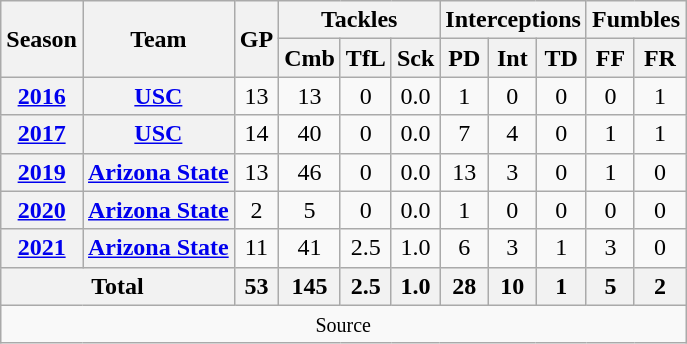<table class="wikitable" style="text-align:center;">
<tr>
<th rowspan="2">Season</th>
<th rowspan="2">Team</th>
<th rowspan="2">GP</th>
<th colspan="3">Tackles</th>
<th colspan="3">Interceptions</th>
<th colspan="2">Fumbles</th>
</tr>
<tr>
<th>Cmb</th>
<th>TfL</th>
<th>Sck</th>
<th>PD</th>
<th>Int</th>
<th>TD</th>
<th>FF</th>
<th>FR</th>
</tr>
<tr>
<th><a href='#'>2016</a></th>
<th><a href='#'>USC</a></th>
<td>13</td>
<td>13</td>
<td>0</td>
<td>0.0</td>
<td>1</td>
<td>0</td>
<td>0</td>
<td>0</td>
<td>1</td>
</tr>
<tr>
<th><a href='#'>2017</a></th>
<th><a href='#'>USC</a></th>
<td>14</td>
<td>40</td>
<td>0</td>
<td>0.0</td>
<td>7</td>
<td>4</td>
<td>0</td>
<td>1</td>
<td>1</td>
</tr>
<tr>
<th><a href='#'>2019</a></th>
<th><a href='#'>Arizona State</a></th>
<td>13</td>
<td>46</td>
<td>0</td>
<td>0.0</td>
<td>13</td>
<td>3</td>
<td>0</td>
<td>1</td>
<td>0</td>
</tr>
<tr>
<th><a href='#'>2020</a></th>
<th><a href='#'>Arizona State</a></th>
<td>2</td>
<td>5</td>
<td>0</td>
<td>0.0</td>
<td>1</td>
<td>0</td>
<td>0</td>
<td>0</td>
<td>0</td>
</tr>
<tr>
<th><a href='#'>2021</a></th>
<th><a href='#'>Arizona State</a></th>
<td>11</td>
<td>41</td>
<td>2.5</td>
<td>1.0</td>
<td>6</td>
<td>3</td>
<td>1</td>
<td>3</td>
<td>0</td>
</tr>
<tr>
<th colspan="2">Total</th>
<th>53</th>
<th>145</th>
<th>2.5</th>
<th>1.0</th>
<th>28</th>
<th>10</th>
<th>1</th>
<th>5</th>
<th>2</th>
</tr>
<tr>
<td colspan="11"><small>Source </small></td>
</tr>
</table>
